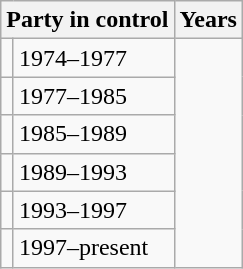<table class="wikitable">
<tr>
<th colspan=2>Party in control</th>
<th>Years</th>
</tr>
<tr>
<td></td>
<td>1974–1977</td>
</tr>
<tr>
<td></td>
<td>1977–1985</td>
</tr>
<tr>
<td></td>
<td>1985–1989</td>
</tr>
<tr>
<td></td>
<td>1989–1993</td>
</tr>
<tr>
<td></td>
<td>1993–1997</td>
</tr>
<tr>
<td></td>
<td>1997–present</td>
</tr>
</table>
